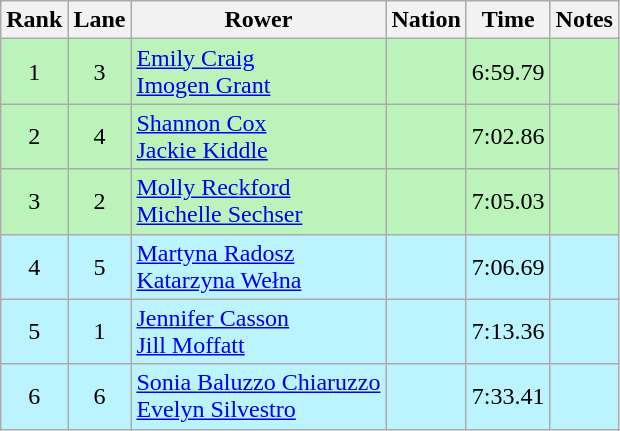<table class="wikitable sortable" style="text-align:center">
<tr>
<th>Rank</th>
<th>Lane</th>
<th>Rower</th>
<th>Nation</th>
<th>Time</th>
<th>Notes</th>
</tr>
<tr bgcolor=bbf3bb>
<td>1</td>
<td>3</td>
<td align="left"><a href='#'>Emily Craig</a><br><a href='#'>Imogen Grant</a></td>
<td align="left"></td>
<td>6:59.79</td>
<td></td>
</tr>
<tr bgcolor=bbf3bb>
<td>2</td>
<td>4</td>
<td align="left"><a href='#'>Shannon Cox</a><br><a href='#'>Jackie Kiddle</a></td>
<td align="left"></td>
<td>7:02.86</td>
<td></td>
</tr>
<tr bgcolor=bbf3bb>
<td>3</td>
<td>2</td>
<td align="left"><a href='#'>Molly Reckford</a><br><a href='#'>Michelle Sechser</a></td>
<td align="left"></td>
<td>7:05.03</td>
<td></td>
</tr>
<tr bgcolor=bbf3ff>
<td>4</td>
<td>5</td>
<td align="left"><a href='#'>Martyna Radosz</a><br><a href='#'>Katarzyna Wełna</a></td>
<td align="left"></td>
<td>7:06.69</td>
<td></td>
</tr>
<tr bgcolor=bbf3ff>
<td>5</td>
<td>1</td>
<td align="left"><a href='#'>Jennifer Casson</a><br><a href='#'>Jill Moffatt</a></td>
<td align="left"></td>
<td>7:13.36</td>
<td></td>
</tr>
<tr bgcolor=bbf3ff>
<td>6</td>
<td>6</td>
<td align="left"><a href='#'>Sonia Baluzzo Chiaruzzo</a><br><a href='#'>Evelyn Silvestro</a></td>
<td align="left"></td>
<td>7:33.41</td>
<td></td>
</tr>
</table>
